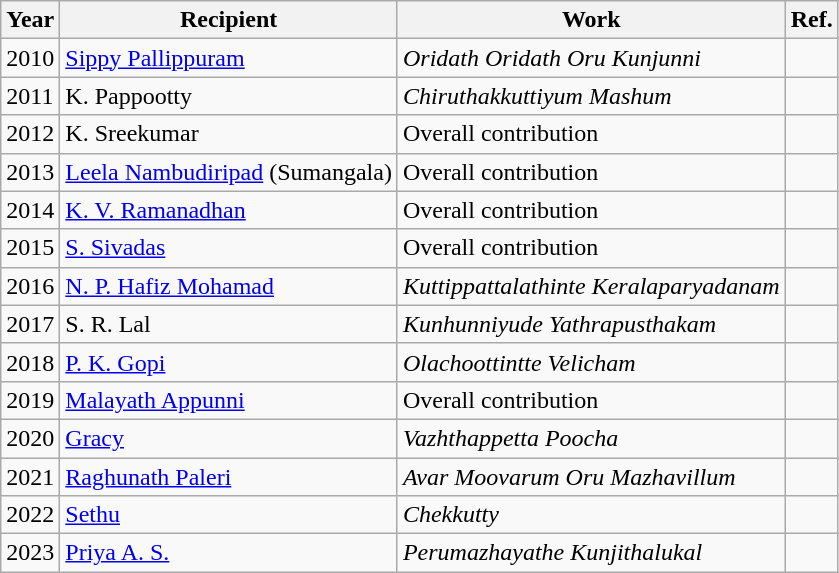<table class="wikitable">
<tr>
<th>Year</th>
<th>Recipient</th>
<th>Work</th>
<th>Ref.</th>
</tr>
<tr>
<td>2010</td>
<td><a href='#'>Sippy Pallippuram</a></td>
<td><em>Oridath Oridath Oru Kunjunni</em></td>
<td></td>
</tr>
<tr>
<td>2011</td>
<td>K. Pappootty</td>
<td><em>Chiruthakkuttiyum Mashum</em></td>
<td></td>
</tr>
<tr>
<td>2012</td>
<td>K. Sreekumar</td>
<td>Overall contribution</td>
<td></td>
</tr>
<tr>
<td>2013</td>
<td><a href='#'>Leela Nambudiripad</a> (Sumangala)</td>
<td>Overall contribution</td>
<td></td>
</tr>
<tr>
<td>2014</td>
<td><a href='#'>K. V. Ramanadhan</a></td>
<td>Overall contribution</td>
<td></td>
</tr>
<tr>
<td>2015</td>
<td><a href='#'>S. Sivadas</a></td>
<td>Overall contribution</td>
<td></td>
</tr>
<tr>
<td>2016</td>
<td><a href='#'>N. P. Hafiz Mohamad</a></td>
<td><em>Kuttippattalathinte Keralaparyadanam</em></td>
<td></td>
</tr>
<tr>
<td>2017</td>
<td>S. R. Lal</td>
<td><em>Kunhunniyude Yathrapusthakam</em></td>
<td></td>
</tr>
<tr>
<td>2018</td>
<td><a href='#'>P. K. Gopi</a></td>
<td><em>Olachoottintte Velicham</em></td>
<td></td>
</tr>
<tr>
<td>2019</td>
<td><a href='#'>Malayath Appunni</a></td>
<td>Overall contribution</td>
<td></td>
</tr>
<tr>
<td>2020</td>
<td><a href='#'>Gracy</a></td>
<td><em>Vazhthappetta Poocha</em></td>
<td></td>
</tr>
<tr>
<td>2021</td>
<td><a href='#'>Raghunath Paleri</a></td>
<td><em>Avar Moovarum Oru Mazhavillum</em></td>
<td></td>
</tr>
<tr>
<td>2022</td>
<td><a href='#'>Sethu</a></td>
<td><em>Chekkutty</em></td>
<td></td>
</tr>
<tr>
<td>2023</td>
<td><a href='#'>Priya A. S.</a></td>
<td><em>Perumazhayathe Kunjithalukal</em></td>
<td></td>
</tr>
</table>
